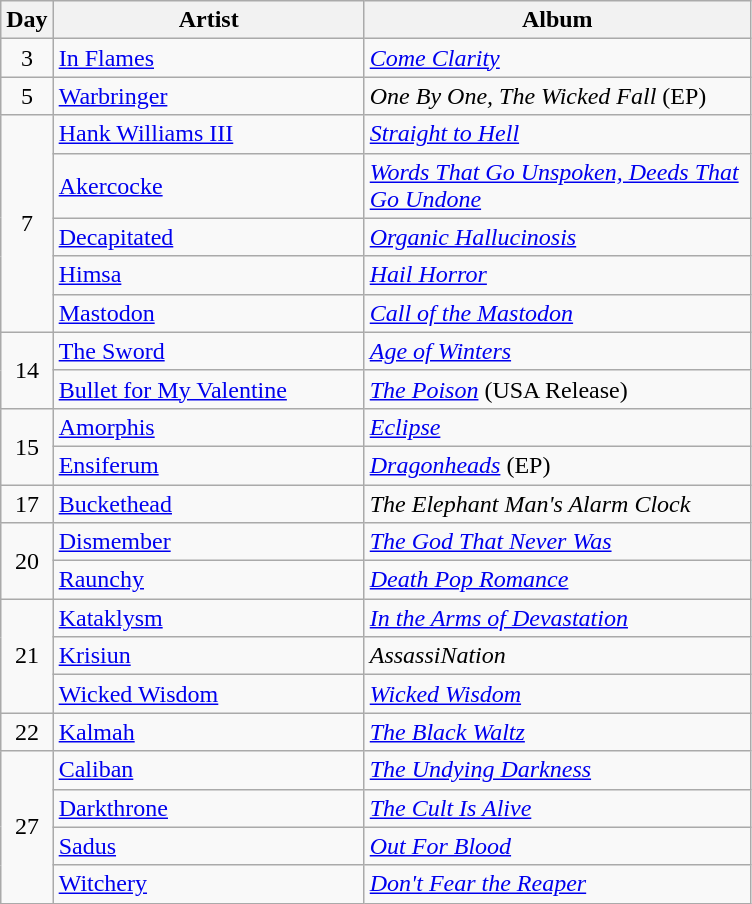<table class="wikitable" border="1">
<tr>
<th>Day</th>
<th width="200">Artist</th>
<th width="250">Album</th>
</tr>
<tr>
<td align="center" rowspan="1">3</td>
<td><a href='#'>In Flames</a></td>
<td><em><a href='#'>Come Clarity</a></em></td>
</tr>
<tr>
<td align="center" rowspan="1">5</td>
<td><a href='#'>Warbringer</a></td>
<td><em>One By One, The Wicked Fall</em> (EP)</td>
</tr>
<tr>
<td align="center" rowspan="5">7</td>
<td><a href='#'>Hank Williams III</a></td>
<td><a href='#'><em>Straight to Hell</em></a></td>
</tr>
<tr>
<td><a href='#'>Akercocke</a></td>
<td><em><a href='#'>Words That Go Unspoken, Deeds That Go Undone</a></em></td>
</tr>
<tr>
<td><a href='#'>Decapitated</a></td>
<td><em><a href='#'>Organic Hallucinosis</a></em></td>
</tr>
<tr>
<td><a href='#'>Himsa</a></td>
<td><em><a href='#'>Hail Horror</a></em></td>
</tr>
<tr>
<td><a href='#'>Mastodon</a></td>
<td><em><a href='#'>Call of the Mastodon</a></em></td>
</tr>
<tr>
<td align="center" rowspan="2">14</td>
<td><a href='#'>The Sword</a></td>
<td><em><a href='#'>Age of Winters</a></em></td>
</tr>
<tr>
<td><a href='#'>Bullet for My Valentine</a></td>
<td><em><a href='#'>The Poison</a></em> (USA Release)</td>
</tr>
<tr>
<td align="center" rowspan="2">15</td>
<td><a href='#'>Amorphis</a></td>
<td><em><a href='#'>Eclipse</a></em></td>
</tr>
<tr>
<td><a href='#'>Ensiferum</a></td>
<td><em><a href='#'>Dragonheads</a></em> (EP)</td>
</tr>
<tr>
<td align="center" rowspan="1">17</td>
<td><a href='#'>Buckethead</a></td>
<td><em>The Elephant Man's Alarm Clock</em></td>
</tr>
<tr>
<td align="center" rowspan="2">20</td>
<td><a href='#'>Dismember</a></td>
<td><em><a href='#'>The God That Never Was</a></em></td>
</tr>
<tr>
<td><a href='#'>Raunchy</a></td>
<td><em><a href='#'>Death Pop Romance</a></em></td>
</tr>
<tr>
<td align="center" rowspan="3">21</td>
<td><a href='#'>Kataklysm</a></td>
<td><em><a href='#'>In the Arms of Devastation</a></em></td>
</tr>
<tr>
<td><a href='#'>Krisiun</a></td>
<td><em>AssassiNation</em></td>
</tr>
<tr>
<td><a href='#'>Wicked Wisdom</a></td>
<td><em><a href='#'>Wicked Wisdom</a></em></td>
</tr>
<tr>
<td align="center" rowspan="1">22</td>
<td><a href='#'>Kalmah</a></td>
<td><em><a href='#'>The Black Waltz</a></em></td>
</tr>
<tr>
<td align="center" rowspan="4">27</td>
<td><a href='#'>Caliban</a></td>
<td><em><a href='#'>The Undying Darkness</a></em></td>
</tr>
<tr>
<td><a href='#'>Darkthrone</a></td>
<td><em><a href='#'>The Cult Is Alive</a></em></td>
</tr>
<tr>
<td><a href='#'>Sadus</a></td>
<td><em><a href='#'>Out For Blood</a></em></td>
</tr>
<tr>
<td><a href='#'>Witchery</a></td>
<td><em><a href='#'>Don't Fear the Reaper</a></em></td>
</tr>
</table>
